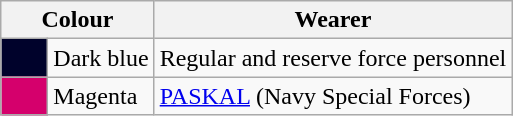<table class="wikitable">
<tr>
<th colspan="2">Colour</th>
<th>Wearer</th>
</tr>
<tr>
<td style="background:#00022b;">      </td>
<td>Dark blue</td>
<td>Regular and reserve force personnel</td>
</tr>
<tr>
<td style="background:#D5006C;"></td>
<td>Magenta</td>
<td><a href='#'>PASKAL</a> (Navy Special Forces)</td>
</tr>
</table>
